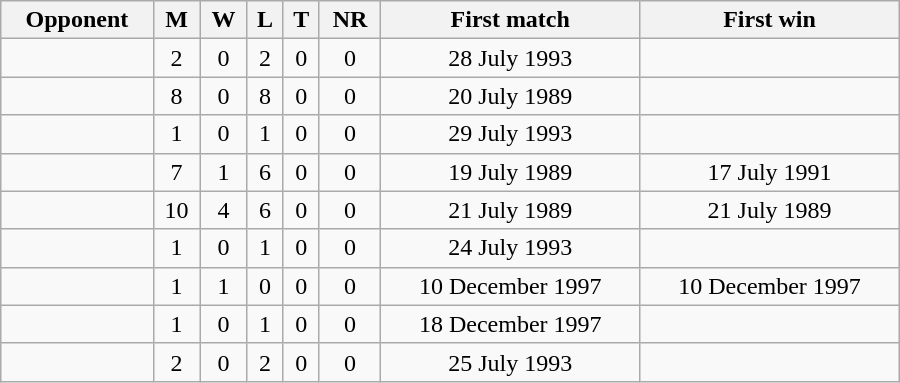<table class="wikitable" style="text-align: center; width: 600px;">
<tr>
<th>Opponent</th>
<th>M</th>
<th>W</th>
<th>L</th>
<th>T</th>
<th>NR</th>
<th>First match</th>
<th>First win</th>
</tr>
<tr>
<td align=left></td>
<td>2</td>
<td>0</td>
<td>2</td>
<td>0</td>
<td>0</td>
<td>28 July 1993</td>
<td></td>
</tr>
<tr>
<td align=left></td>
<td>8</td>
<td>0</td>
<td>8</td>
<td>0</td>
<td>0</td>
<td>20 July 1989</td>
<td></td>
</tr>
<tr>
<td align=left></td>
<td>1</td>
<td>0</td>
<td>1</td>
<td>0</td>
<td>0</td>
<td>29 July 1993</td>
<td></td>
</tr>
<tr>
<td align=left></td>
<td>7</td>
<td>1</td>
<td>6</td>
<td>0</td>
<td>0</td>
<td>19 July 1989</td>
<td>17 July 1991</td>
</tr>
<tr>
<td align=left></td>
<td>10</td>
<td>4</td>
<td>6</td>
<td>0</td>
<td>0</td>
<td>21 July 1989</td>
<td>21 July 1989</td>
</tr>
<tr>
<td align=left></td>
<td>1</td>
<td>0</td>
<td>1</td>
<td>0</td>
<td>0</td>
<td>24 July 1993</td>
<td></td>
</tr>
<tr>
<td align=left></td>
<td>1</td>
<td>1</td>
<td>0</td>
<td>0</td>
<td>0</td>
<td>10 December 1997</td>
<td>10 December 1997</td>
</tr>
<tr>
<td align=left></td>
<td>1</td>
<td>0</td>
<td>1</td>
<td>0</td>
<td>0</td>
<td>18 December 1997</td>
<td></td>
</tr>
<tr>
<td align=left></td>
<td>2</td>
<td>0</td>
<td>2</td>
<td>0</td>
<td>0</td>
<td>25 July 1993</td>
<td></td>
</tr>
</table>
